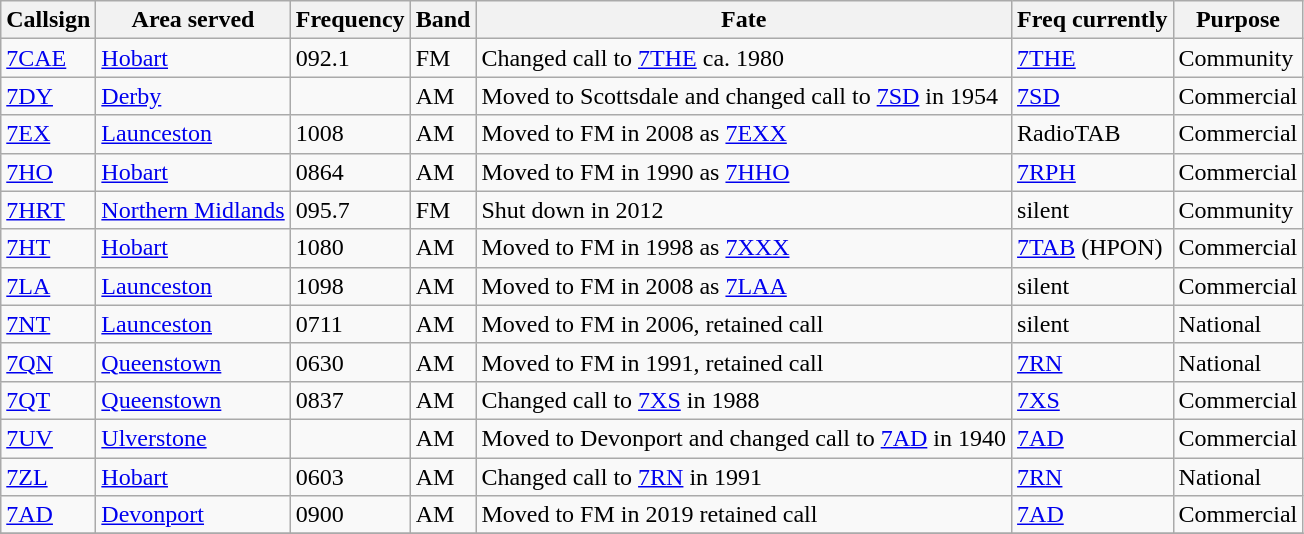<table class="wikitable sortable" style="margin: 1em 1em 1em 0; background: #f9f9f9; border: 1px #aaa solid; border-collapse: collapse">
<tr>
<th>Callsign</th>
<th>Area served</th>
<th>Frequency</th>
<th>Band</th>
<th>Fate</th>
<th>Freq currently</th>
<th>Purpose</th>
</tr>
<tr style="vertical-align: top; text-align: left;">
<td><a href='#'>7CAE</a></td>
<td><a href='#'>Hobart</a></td>
<td><span>0</span>92.1</td>
<td>FM</td>
<td>Changed call to <a href='#'>7THE</a> ca. 1980</td>
<td><a href='#'>7THE</a></td>
<td>Community</td>
</tr>
<tr style="vertical-align: top; text-align: left;">
<td><a href='#'>7DY</a></td>
<td><a href='#'>Derby</a></td>
<td></td>
<td>AM</td>
<td>Moved to Scottsdale and changed call to <a href='#'>7SD</a> in 1954</td>
<td><a href='#'>7SD</a></td>
<td>Commercial</td>
</tr>
<tr style="vertical-align: top; text-align: left;">
<td><a href='#'>7EX</a></td>
<td><a href='#'>Launceston</a></td>
<td>1008</td>
<td>AM</td>
<td>Moved to FM in 2008 as <a href='#'>7EXX</a></td>
<td>RadioTAB</td>
<td>Commercial</td>
</tr>
<tr style="vertical-align: top; text-align: left;">
<td><a href='#'>7HO</a></td>
<td><a href='#'>Hobart</a></td>
<td><span>0</span>864</td>
<td>AM</td>
<td>Moved to FM in 1990 as <a href='#'>7HHO</a></td>
<td><a href='#'>7RPH</a></td>
<td>Commercial</td>
</tr>
<tr style="vertical-align: top; text-align: left;">
<td><a href='#'>7HRT</a></td>
<td><a href='#'>Northern Midlands</a></td>
<td><span>0</span>95.7</td>
<td>FM</td>
<td>Shut down in 2012 </td>
<td>silent</td>
<td>Community</td>
</tr>
<tr style="vertical-align: top; text-align: left;">
<td><a href='#'>7HT</a></td>
<td><a href='#'>Hobart</a></td>
<td>1080</td>
<td>AM</td>
<td>Moved to FM in 1998 as <a href='#'>7XXX</a></td>
<td><a href='#'>7TAB</a> (HPON)</td>
<td>Commercial</td>
</tr>
<tr style="vertical-align: top; text-align: left;">
<td><a href='#'>7LA</a></td>
<td><a href='#'>Launceston</a></td>
<td>1098</td>
<td>AM</td>
<td>Moved to FM in 2008 as <a href='#'>7LAA</a></td>
<td>silent</td>
<td>Commercial</td>
</tr>
<tr style="vertical-align: top; text-align: left;">
<td><a href='#'>7NT</a></td>
<td><a href='#'>Launceston</a></td>
<td><span>0</span>711</td>
<td>AM</td>
<td>Moved to FM in 2006, retained call</td>
<td>silent</td>
<td>National</td>
</tr>
<tr style="vertical-align: top; text-align: left;">
<td><a href='#'>7QN</a></td>
<td><a href='#'>Queenstown</a></td>
<td><span>0</span>630</td>
<td>AM</td>
<td>Moved to FM in 1991, retained call</td>
<td><a href='#'>7RN</a></td>
<td>National</td>
</tr>
<tr style="vertical-align: top; text-align: left;">
<td><a href='#'>7QT</a></td>
<td><a href='#'>Queenstown</a></td>
<td><span>0</span>837</td>
<td>AM</td>
<td>Changed call to <a href='#'>7XS</a> in 1988</td>
<td><a href='#'>7XS</a></td>
<td>Commercial</td>
</tr>
<tr style="vertical-align: top; text-align: left;">
<td><a href='#'>7UV</a></td>
<td><a href='#'>Ulverstone</a></td>
<td></td>
<td>AM</td>
<td>Moved to Devonport and changed call to <a href='#'>7AD</a> in 1940</td>
<td><a href='#'>7AD</a></td>
<td>Commercial</td>
</tr>
<tr style="vertical-align: top; text-align: left;">
<td><a href='#'>7ZL</a></td>
<td><a href='#'>Hobart</a></td>
<td><span>0</span>603</td>
<td>AM</td>
<td>Changed call to <a href='#'>7RN</a> in 1991</td>
<td><a href='#'>7RN</a></td>
<td>National</td>
</tr>
<tr style="vertical-align: top; text-align: left;">
<td><a href='#'>7AD</a></td>
<td><a href='#'>Devonport</a></td>
<td><span>0</span>900</td>
<td>AM</td>
<td>Moved to FM in 2019 retained call</td>
<td><a href='#'>7AD</a></td>
<td>Commercial</td>
</tr>
<tr style="vertical-align: top; text-align: left;">
</tr>
</table>
